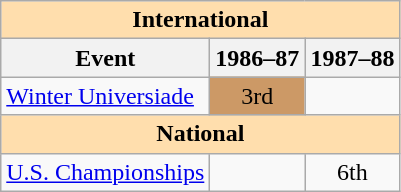<table class="wikitable" style="text-align:center">
<tr>
<th style="background-color: #ffdead; " colspan=3 align=center><strong>International</strong></th>
</tr>
<tr>
<th>Event</th>
<th>1986–87</th>
<th>1987–88</th>
</tr>
<tr>
<td align=left><a href='#'>Winter Universiade</a></td>
<td bgcolor=cc9966>3rd</td>
<td></td>
</tr>
<tr>
<th style="background-color: #ffdead; " colspan=3 align=center><strong>National</strong></th>
</tr>
<tr>
<td align=left><a href='#'>U.S. Championships</a></td>
<td></td>
<td>6th</td>
</tr>
</table>
